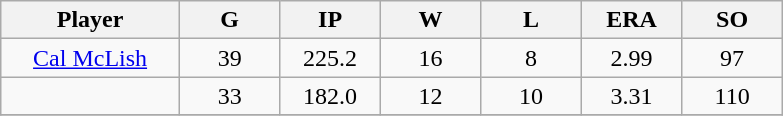<table class="wikitable sortable">
<tr>
<th bgcolor="#DDDDFF" width="16%">Player</th>
<th bgcolor="#DDDDFF" width="9%">G</th>
<th bgcolor="#DDDDFF" width="9%">IP</th>
<th bgcolor="#DDDDFF" width="9%">W</th>
<th bgcolor="#DDDDFF" width="9%">L</th>
<th bgcolor="#DDDDFF" width="9%">ERA</th>
<th bgcolor="#DDDDFF" width="9%">SO</th>
</tr>
<tr align="center">
<td><a href='#'>Cal McLish</a></td>
<td>39</td>
<td>225.2</td>
<td>16</td>
<td>8</td>
<td>2.99</td>
<td>97</td>
</tr>
<tr align=center>
<td></td>
<td>33</td>
<td>182.0</td>
<td>12</td>
<td>10</td>
<td>3.31</td>
<td>110</td>
</tr>
<tr align="center">
</tr>
</table>
